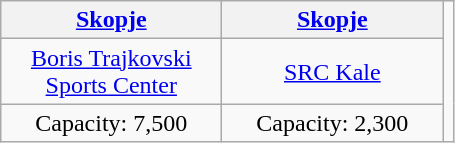<table class="wikitable" style="text-align:center;">
<tr>
<th width=140px><a href='#'>Skopje</a></th>
<th width=140px><a href='#'>Skopje</a></th>
<td rowspan="3"><br></td>
</tr>
<tr>
<td><a href='#'>Boris Trajkovski Sports Center</a></td>
<td><a href='#'>SRC Kale</a></td>
</tr>
<tr>
<td>Capacity: 7,500</td>
<td>Capacity: 2,300</td>
</tr>
</table>
